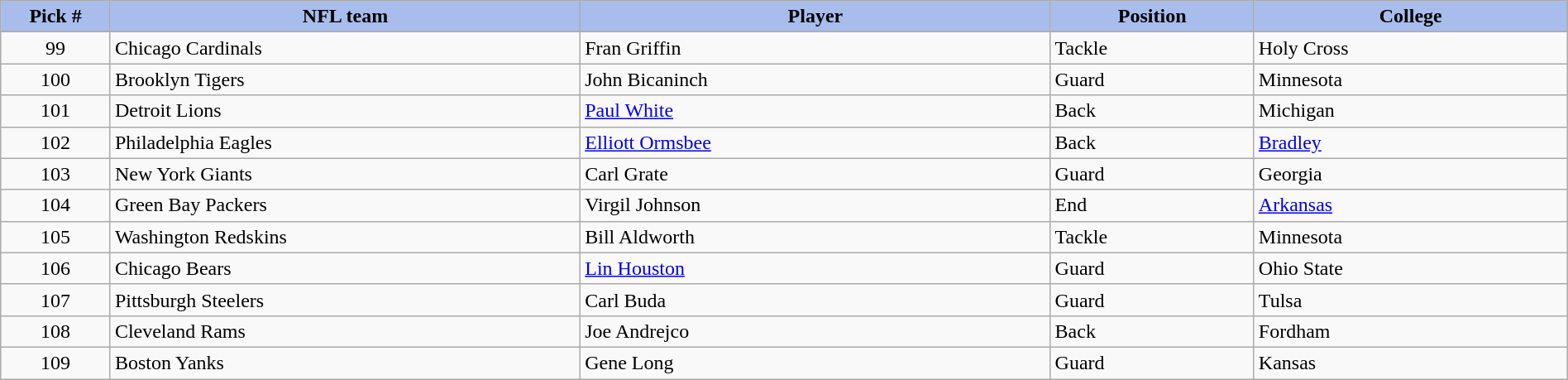<table class="wikitable sortable sortable" style="width: 100%">
<tr>
<th style="background:#A8BDEC;" width=7%>Pick #</th>
<th width=30% style="background:#A8BDEC;">NFL team</th>
<th width=30% style="background:#A8BDEC;">Player</th>
<th width=13% style="background:#A8BDEC;">Position</th>
<th style="background:#A8BDEC;">College</th>
</tr>
<tr>
<td align=center>99</td>
<td>Chicago Cardinals</td>
<td>Fran Griffin</td>
<td>Tackle</td>
<td>Holy Cross</td>
</tr>
<tr>
<td align=center>100</td>
<td>Brooklyn Tigers</td>
<td>John Bicaninch</td>
<td>Guard</td>
<td>Minnesota</td>
</tr>
<tr>
<td align=center>101</td>
<td>Detroit Lions</td>
<td><a href='#'>Paul White</a></td>
<td>Back</td>
<td>Michigan</td>
</tr>
<tr>
<td align=center>102</td>
<td>Philadelphia Eagles</td>
<td><a href='#'>Elliott Ormsbee</a></td>
<td>Back</td>
<td><a href='#'>Bradley</a></td>
</tr>
<tr>
<td align=center>103</td>
<td>New York Giants</td>
<td>Carl Grate</td>
<td>Guard</td>
<td>Georgia</td>
</tr>
<tr>
<td align=center>104</td>
<td>Green Bay Packers</td>
<td>Virgil Johnson</td>
<td>End</td>
<td><a href='#'>Arkansas</a></td>
</tr>
<tr>
<td align=center>105</td>
<td>Washington Redskins</td>
<td>Bill Aldworth</td>
<td>Tackle</td>
<td>Minnesota</td>
</tr>
<tr>
<td align=center>106</td>
<td>Chicago Bears</td>
<td><a href='#'>Lin Houston</a></td>
<td>Guard</td>
<td>Ohio State</td>
</tr>
<tr>
<td align=center>107</td>
<td>Pittsburgh Steelers</td>
<td>Carl Buda</td>
<td>Guard</td>
<td>Tulsa</td>
</tr>
<tr>
<td align=center>108</td>
<td>Cleveland Rams</td>
<td>Joe Andrejco</td>
<td>Back</td>
<td>Fordham</td>
</tr>
<tr>
<td align=center>109</td>
<td>Boston Yanks</td>
<td>Gene Long</td>
<td>Guard</td>
<td>Kansas</td>
</tr>
</table>
